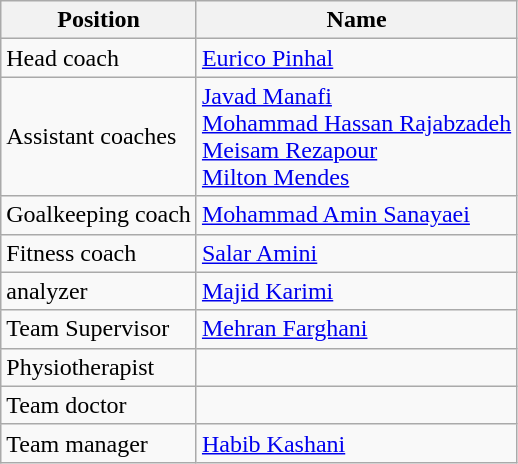<table class="wikitable">
<tr>
<th>Position</th>
<th>Name</th>
</tr>
<tr>
<td>Head coach</td>
<td> <a href='#'>Eurico Pinhal</a></td>
</tr>
<tr>
<td>Assistant coaches</td>
<td> <a href='#'>Javad Manafi</a><br>  <a href='#'>Mohammad Hassan Rajabzadeh</a><br> <a href='#'>Meisam Rezapour</a><br>  <a href='#'>Milton Mendes</a></td>
</tr>
<tr>
<td>Goalkeeping coach</td>
<td> <a href='#'>Mohammad Amin Sanayaei</a></td>
</tr>
<tr>
<td>Fitness coach</td>
<td> <a href='#'>Salar Amini</a></td>
</tr>
<tr>
<td>analyzer</td>
<td> <a href='#'>Majid Karimi</a></td>
</tr>
<tr>
<td>Team Supervisor</td>
<td> <a href='#'>Mehran Farghani</a></td>
</tr>
<tr>
<td>Physiotherapist</td>
<td></td>
</tr>
<tr>
<td>Team doctor</td>
<td></td>
</tr>
<tr>
<td>Team manager</td>
<td> <a href='#'>Habib Kashani</a></td>
</tr>
</table>
